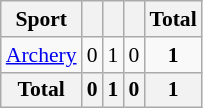<table class="wikitable" style="font-size:90%; text-align:center;">
<tr>
<th>Sport</th>
<th></th>
<th></th>
<th></th>
<th>Total</th>
</tr>
<tr>
<td align=left><a href='#'>Archery</a></td>
<td>0</td>
<td>1</td>
<td>0</td>
<td><strong>1</strong></td>
</tr>
<tr class="sortbottom">
<th>Total</th>
<th>0</th>
<th>1</th>
<th>0</th>
<th>1</th>
</tr>
</table>
